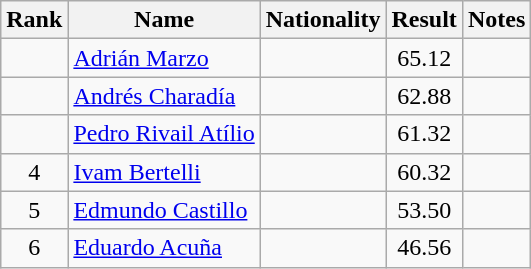<table class="wikitable sortable" style="text-align:center">
<tr>
<th>Rank</th>
<th>Name</th>
<th>Nationality</th>
<th>Result</th>
<th>Notes</th>
</tr>
<tr>
<td></td>
<td align=left><a href='#'>Adrián Marzo</a></td>
<td align=left></td>
<td>65.12</td>
<td></td>
</tr>
<tr>
<td></td>
<td align=left><a href='#'>Andrés Charadía</a></td>
<td align=left></td>
<td>62.88</td>
<td></td>
</tr>
<tr>
<td></td>
<td align=left><a href='#'>Pedro Rivail Atílio</a></td>
<td align=left></td>
<td>61.32</td>
<td></td>
</tr>
<tr>
<td>4</td>
<td align=left><a href='#'>Ivam Bertelli</a></td>
<td align=left></td>
<td>60.32</td>
<td></td>
</tr>
<tr>
<td>5</td>
<td align=left><a href='#'>Edmundo Castillo</a></td>
<td align=left></td>
<td>53.50</td>
<td></td>
</tr>
<tr>
<td>6</td>
<td align=left><a href='#'>Eduardo Acuña</a></td>
<td align=left></td>
<td>46.56</td>
<td></td>
</tr>
</table>
